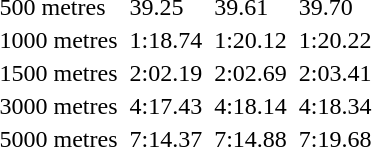<table>
<tr valign="top">
<td>500 metres <br></td>
<td></td>
<td>39.25</td>
<td></td>
<td>39.61</td>
<td></td>
<td>39.70</td>
</tr>
<tr valign="top">
<td>1000 metres <br></td>
<td></td>
<td>1:18.74</td>
<td></td>
<td>1:20.12</td>
<td></td>
<td>1:20.22</td>
</tr>
<tr valign="top">
<td>1500 metres <br></td>
<td></td>
<td>2:02.19</td>
<td></td>
<td>2:02.69</td>
<td></td>
<td>2:03.41</td>
</tr>
<tr valign="top">
<td>3000 metres <br></td>
<td></td>
<td>4:17.43</td>
<td></td>
<td>4:18.14</td>
<td></td>
<td>4:18.34</td>
</tr>
<tr valign="top">
<td>5000 metres <br></td>
<td></td>
<td>7:14.37</td>
<td></td>
<td>7:14.88</td>
<td></td>
<td>7:19.68</td>
</tr>
</table>
